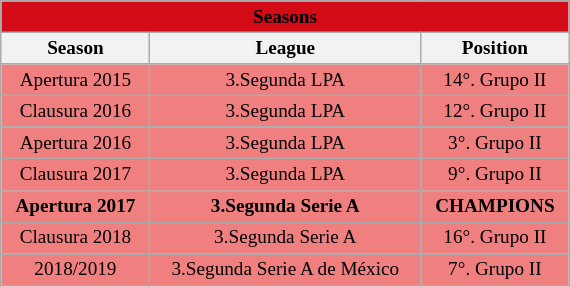<table class="wikitable mw-collapsible mw-expanded" style="margin:1em auto; font-size:80%; text-align: center; width: 30%;">
<tr>
<th colspan="12" style=" background: #D30B16" align="center" with="50%;"><span>Seasons</span></th>
</tr>
<tr style="background:#f0f6fa;">
<th><strong>Season</strong></th>
<th><strong>League</strong></th>
<th><strong>Position</strong></th>
</tr>
<tr style="text-align:center;">
<td style="background:#F08080;">Apertura 2015</td>
<td style="background:#F08080;">3.Segunda LPA</td>
<td style="background:#F08080;">14°. Grupo II</td>
</tr>
<tr style="text-align:center;">
<td style="background:#F08080;">Clausura 2016</td>
<td style="background:#F08080;">3.Segunda LPA</td>
<td style="background:#F08080;">12°. Grupo II</td>
</tr>
<tr style="text-align:center;">
<td style="background:#F08080;">Apertura 2016</td>
<td style="background:#F08080;">3.Segunda LPA</td>
<td style="background:#F08080;">3°. Grupo II</td>
</tr>
<tr style="text-align:center;">
<td style="background:#F08080;">Clausura 2017</td>
<td style="background:#F08080;">3.Segunda LPA</td>
<td style="background:#F08080;">9°. Grupo II</td>
</tr>
<tr style="text-align:center;">
<td style="background:#F08080;"><strong>Apertura 2017</strong></td>
<td style="background:#F08080;"><strong>3.Segunda Serie A</strong></td>
<td style="background:#F08080;"><strong>CHAMPIONS</strong></td>
</tr>
<tr style="text-align:center;">
<td style="background:#F08080;">Clausura 2018</td>
<td style="background:#F08080;">3.Segunda Serie A</td>
<td style="background:#F08080;">16°. Grupo II</td>
</tr>
<tr style="text-align:center;">
<td style="background:#F08080;">2018/2019</td>
<td style="background:#F08080;">3.Segunda Serie A de México</td>
<td style="background:#F08080;">7°. Grupo II</td>
</tr>
</table>
